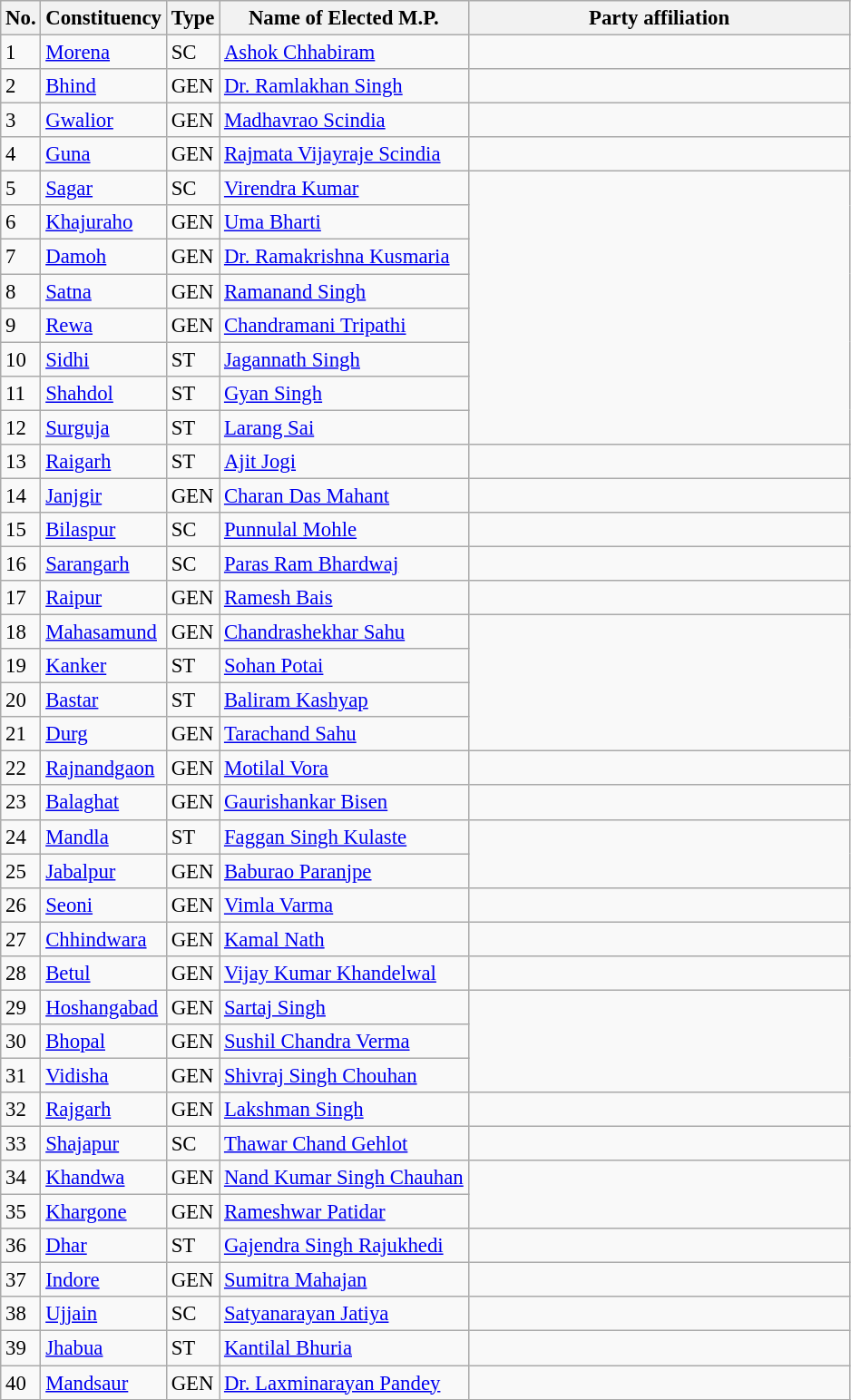<table class="wikitable" style="font-size:95%;">
<tr>
<th>No.</th>
<th>Constituency</th>
<th>Type</th>
<th>Name of Elected M.P.</th>
<th colspan="2" style="width:18em">Party affiliation</th>
</tr>
<tr>
<td>1</td>
<td><a href='#'>Morena</a></td>
<td>SC</td>
<td><a href='#'>Ashok Chhabiram</a></td>
<td></td>
</tr>
<tr>
<td>2</td>
<td><a href='#'>Bhind</a></td>
<td>GEN</td>
<td><a href='#'>Dr. Ramlakhan Singh</a></td>
</tr>
<tr>
<td>3</td>
<td><a href='#'>Gwalior</a></td>
<td>GEN</td>
<td><a href='#'>Madhavrao Scindia</a></td>
<td></td>
</tr>
<tr>
<td>4</td>
<td><a href='#'>Guna</a></td>
<td>GEN</td>
<td><a href='#'>Rajmata Vijayraje Scindia</a></td>
<td></td>
</tr>
<tr>
<td>5</td>
<td><a href='#'>Sagar</a></td>
<td>SC</td>
<td><a href='#'>Virendra Kumar</a></td>
</tr>
<tr>
<td>6</td>
<td><a href='#'>Khajuraho</a></td>
<td>GEN</td>
<td><a href='#'>Uma Bharti</a></td>
</tr>
<tr>
<td>7</td>
<td><a href='#'>Damoh</a></td>
<td>GEN</td>
<td><a href='#'>Dr. Ramakrishna Kusmaria</a></td>
</tr>
<tr>
<td>8</td>
<td><a href='#'>Satna</a></td>
<td>GEN</td>
<td><a href='#'>Ramanand Singh</a></td>
</tr>
<tr>
<td>9</td>
<td><a href='#'>Rewa</a></td>
<td>GEN</td>
<td><a href='#'>Chandramani Tripathi</a></td>
</tr>
<tr>
<td>10</td>
<td><a href='#'>Sidhi</a></td>
<td>ST</td>
<td><a href='#'>Jagannath Singh</a></td>
</tr>
<tr>
<td>11</td>
<td><a href='#'>Shahdol</a></td>
<td>ST</td>
<td><a href='#'>Gyan Singh</a></td>
</tr>
<tr>
<td>12</td>
<td><a href='#'>Surguja</a></td>
<td>ST</td>
<td><a href='#'>Larang Sai</a></td>
</tr>
<tr>
<td>13</td>
<td><a href='#'>Raigarh</a></td>
<td>ST</td>
<td><a href='#'>Ajit Jogi</a></td>
<td></td>
</tr>
<tr>
<td>14</td>
<td><a href='#'>Janjgir</a></td>
<td>GEN</td>
<td><a href='#'>Charan Das Mahant</a></td>
</tr>
<tr>
<td>15</td>
<td><a href='#'>Bilaspur</a></td>
<td>SC</td>
<td><a href='#'>Punnulal Mohle</a></td>
<td></td>
</tr>
<tr>
<td>16</td>
<td><a href='#'>Sarangarh</a></td>
<td>SC</td>
<td><a href='#'>Paras Ram Bhardwaj</a></td>
<td></td>
</tr>
<tr>
<td>17</td>
<td><a href='#'>Raipur</a></td>
<td>GEN</td>
<td><a href='#'>Ramesh Bais</a></td>
<td></td>
</tr>
<tr>
<td>18</td>
<td><a href='#'>Mahasamund</a></td>
<td>GEN</td>
<td><a href='#'>Chandrashekhar Sahu</a></td>
</tr>
<tr>
<td>19</td>
<td><a href='#'>Kanker</a></td>
<td>ST</td>
<td><a href='#'>Sohan Potai</a></td>
</tr>
<tr>
<td>20</td>
<td><a href='#'>Bastar</a></td>
<td>ST</td>
<td><a href='#'>Baliram Kashyap</a></td>
</tr>
<tr>
<td>21</td>
<td><a href='#'>Durg</a></td>
<td>GEN</td>
<td><a href='#'>Tarachand Sahu</a></td>
</tr>
<tr>
<td>22</td>
<td><a href='#'>Rajnandgaon</a></td>
<td>GEN</td>
<td><a href='#'>Motilal Vora</a></td>
<td></td>
</tr>
<tr>
<td>23</td>
<td><a href='#'>Balaghat</a></td>
<td>GEN</td>
<td><a href='#'>Gaurishankar Bisen</a></td>
<td></td>
</tr>
<tr>
<td>24</td>
<td><a href='#'>Mandla</a></td>
<td>ST</td>
<td><a href='#'>Faggan Singh Kulaste</a></td>
</tr>
<tr>
<td>25</td>
<td><a href='#'>Jabalpur</a></td>
<td>GEN</td>
<td><a href='#'>Baburao Paranjpe</a></td>
</tr>
<tr>
<td>26</td>
<td><a href='#'>Seoni</a></td>
<td>GEN</td>
<td><a href='#'>Vimla Varma</a></td>
<td></td>
</tr>
<tr>
<td>27</td>
<td><a href='#'>Chhindwara</a></td>
<td>GEN</td>
<td><a href='#'>Kamal Nath</a></td>
</tr>
<tr>
<td>28</td>
<td><a href='#'>Betul</a></td>
<td>GEN</td>
<td><a href='#'>Vijay Kumar Khandelwal</a></td>
<td></td>
</tr>
<tr>
<td>29</td>
<td><a href='#'>Hoshangabad</a></td>
<td>GEN</td>
<td><a href='#'>Sartaj Singh</a></td>
</tr>
<tr>
<td>30</td>
<td><a href='#'>Bhopal</a></td>
<td>GEN</td>
<td><a href='#'>Sushil Chandra Verma</a></td>
</tr>
<tr>
<td>31</td>
<td><a href='#'>Vidisha</a></td>
<td>GEN</td>
<td><a href='#'>Shivraj Singh Chouhan</a></td>
</tr>
<tr>
<td>32</td>
<td><a href='#'>Rajgarh</a></td>
<td>GEN</td>
<td><a href='#'>Lakshman Singh</a></td>
<td></td>
</tr>
<tr>
<td>33</td>
<td><a href='#'>Shajapur</a></td>
<td>SC</td>
<td><a href='#'>Thawar Chand Gehlot</a></td>
<td></td>
</tr>
<tr>
<td>34</td>
<td><a href='#'>Khandwa</a></td>
<td>GEN</td>
<td><a href='#'>Nand Kumar Singh Chauhan</a></td>
</tr>
<tr>
<td>35</td>
<td><a href='#'>Khargone</a></td>
<td>GEN</td>
<td><a href='#'>Rameshwar Patidar</a></td>
</tr>
<tr>
<td>36</td>
<td><a href='#'>Dhar</a></td>
<td>ST</td>
<td><a href='#'>Gajendra Singh Rajukhedi</a></td>
<td></td>
</tr>
<tr>
<td>37</td>
<td><a href='#'>Indore</a></td>
<td>GEN</td>
<td><a href='#'>Sumitra Mahajan</a></td>
<td></td>
</tr>
<tr>
<td>38</td>
<td><a href='#'>Ujjain</a></td>
<td>SC</td>
<td><a href='#'>Satyanarayan Jatiya</a></td>
</tr>
<tr>
<td>39</td>
<td><a href='#'>Jhabua</a></td>
<td>ST</td>
<td><a href='#'>Kantilal Bhuria</a></td>
<td></td>
</tr>
<tr>
<td>40</td>
<td><a href='#'>Mandsaur</a></td>
<td>GEN</td>
<td><a href='#'>Dr. Laxminarayan Pandey</a></td>
<td></td>
</tr>
<tr>
</tr>
</table>
